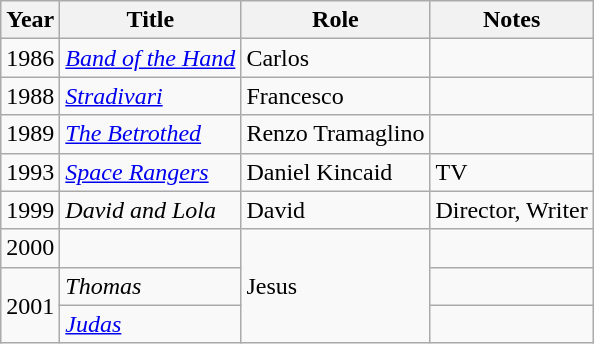<table class="wikitable sortable">
<tr>
<th>Year</th>
<th>Title</th>
<th>Role</th>
<th class="unsortable">Notes</th>
</tr>
<tr>
<td>1986</td>
<td><em><a href='#'>Band of the Hand</a></em></td>
<td>Carlos</td>
<td></td>
</tr>
<tr>
<td>1988</td>
<td><em><a href='#'>Stradivari</a></em></td>
<td>Francesco</td>
<td></td>
</tr>
<tr>
<td>1989</td>
<td><em><a href='#'>The Betrothed</a></em></td>
<td>Renzo Tramaglino</td>
<td></td>
</tr>
<tr>
<td>1993</td>
<td><em><a href='#'>Space Rangers</a></em></td>
<td>Daniel Kincaid</td>
<td>TV</td>
</tr>
<tr>
<td>1999</td>
<td><em>David and Lola</em></td>
<td>David</td>
<td>Director, Writer</td>
</tr>
<tr>
<td>2000</td>
<td><em></em></td>
<td rowspan="3">Jesus</td>
<td></td>
</tr>
<tr>
<td rowspan="2">2001</td>
<td><em>Thomas</em></td>
<td></td>
</tr>
<tr>
<td><em><a href='#'>Judas</a></em></td>
<td></td>
</tr>
</table>
